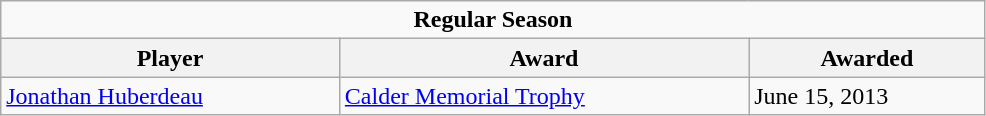<table class="wikitable" width="52%">
<tr>
<td colspan="10" align="center"><strong>Regular Season</strong></td>
</tr>
<tr>
<th>Player</th>
<th>Award</th>
<th>Awarded</th>
</tr>
<tr>
<td><a href='#'>Jonathan Huberdeau</a></td>
<td><a href='#'>Calder Memorial Trophy</a></td>
<td>June 15, 2013</td>
</tr>
</table>
